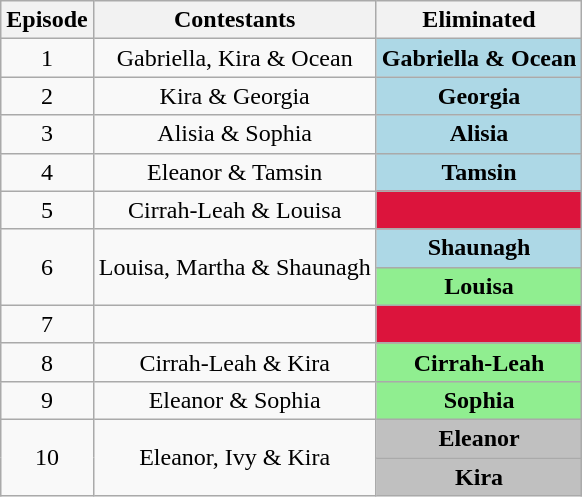<table class="wikitable" border="2" style="text-align:center">
<tr>
<th>Episode</th>
<th>Contestants</th>
<th>Eliminated</th>
</tr>
<tr>
<td>1</td>
<td>Gabriella, Kira & Ocean</td>
<td style="background:lightblue"><strong>Gabriella & Ocean</strong></td>
</tr>
<tr>
<td>2</td>
<td>Kira & Georgia</td>
<td style="background:lightblue"><strong>Georgia</strong></td>
</tr>
<tr>
<td>3</td>
<td>Alisia & Sophia</td>
<td style="background:lightblue"><strong>Alisia</strong></td>
</tr>
<tr>
<td>4</td>
<td>Eleanor & Tamsin</td>
<td style="background:lightblue"><strong>Tamsin</strong></td>
</tr>
<tr>
<td>5</td>
<td>Cirrah-Leah & Louisa</td>
<td style="background:Crimson"><strong></strong></td>
</tr>
<tr>
<td rowspan="2">6</td>
<td rowspan="2">Louisa, Martha & Shaunagh</td>
<td style="background:lightblue"><strong>Shaunagh</strong></td>
</tr>
<tr>
<td style="background:lightgreen"><strong>Louisa</strong></td>
</tr>
<tr>
<td>7</td>
<td></td>
<td style="background:Crimson"><strong></strong></td>
</tr>
<tr>
<td>8</td>
<td>Cirrah-Leah & Kira</td>
<td style="background:lightgreen"><strong>Cirrah-Leah</strong></td>
</tr>
<tr>
<td>9</td>
<td>Eleanor & Sophia</td>
<td style="background:lightgreen"><strong>Sophia</strong></td>
</tr>
<tr>
<td rowspan="2">10</td>
<td rowspan="2">Eleanor, Ivy & Kira</td>
<td style="background:silver"><strong>Eleanor</strong></td>
</tr>
<tr>
<td style="background:silver"><strong>Kira</strong></td>
</tr>
</table>
